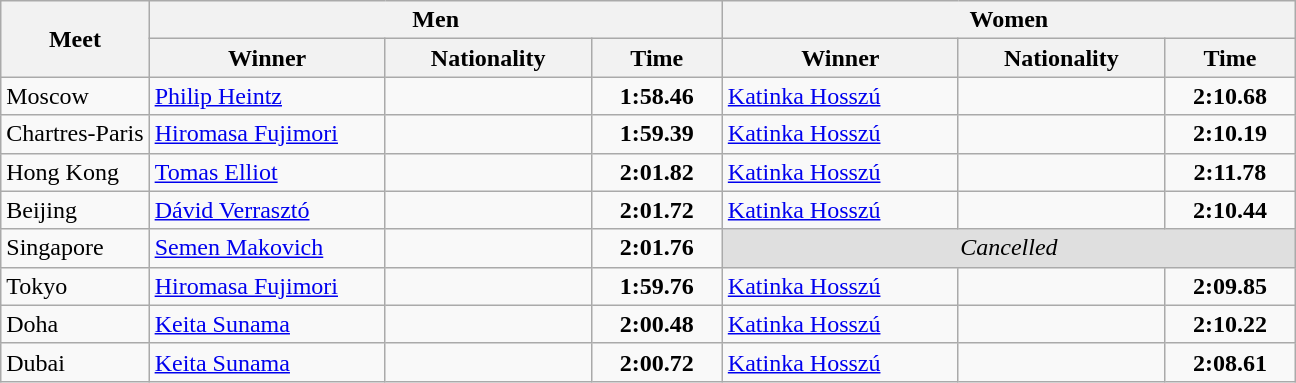<table class="wikitable">
<tr>
<th rowspan="2">Meet</th>
<th colspan="3">Men</th>
<th colspan="3">Women</th>
</tr>
<tr>
<th width=150>Winner</th>
<th width=130>Nationality</th>
<th width=80>Time</th>
<th width=150>Winner</th>
<th width=130>Nationality</th>
<th width=80>Time</th>
</tr>
<tr>
<td>Moscow</td>
<td><a href='#'>Philip Heintz</a></td>
<td></td>
<td align=center><strong>1:58.46</strong></td>
<td><a href='#'>Katinka Hosszú</a></td>
<td></td>
<td align=center><strong>2:10.68</strong></td>
</tr>
<tr>
<td>Chartres-Paris</td>
<td><a href='#'>Hiromasa Fujimori</a></td>
<td></td>
<td align=center><strong>1:59.39</strong></td>
<td><a href='#'>Katinka Hosszú</a></td>
<td></td>
<td align=center><strong>2:10.19</strong></td>
</tr>
<tr>
<td>Hong Kong</td>
<td><a href='#'>Tomas Elliot</a></td>
<td></td>
<td align=center><strong>2:01.82</strong></td>
<td><a href='#'>Katinka Hosszú</a></td>
<td></td>
<td align=center><strong>2:11.78</strong></td>
</tr>
<tr>
<td>Beijing</td>
<td><a href='#'>Dávid Verrasztó</a></td>
<td></td>
<td align=center><strong>2:01.72</strong></td>
<td><a href='#'>Katinka Hosszú</a></td>
<td></td>
<td align=center><strong>2:10.44</strong></td>
</tr>
<tr>
<td>Singapore</td>
<td><a href='#'>Semen Makovich</a></td>
<td></td>
<td align=center><strong>2:01.76</strong></td>
<td colspan=3 align=center style="background:#dfdfdf"><em>Cancelled</em></td>
</tr>
<tr>
<td>Tokyo</td>
<td><a href='#'>Hiromasa Fujimori</a></td>
<td></td>
<td align=center><strong>1:59.76</strong></td>
<td><a href='#'>Katinka Hosszú</a></td>
<td></td>
<td align=center><strong>2:09.85</strong></td>
</tr>
<tr>
<td>Doha</td>
<td><a href='#'>Keita Sunama</a></td>
<td></td>
<td align=center><strong>2:00.48</strong></td>
<td><a href='#'>Katinka Hosszú</a></td>
<td></td>
<td align=center><strong>2:10.22</strong></td>
</tr>
<tr>
<td>Dubai</td>
<td><a href='#'>Keita Sunama</a></td>
<td></td>
<td align=center><strong>2:00.72</strong></td>
<td><a href='#'>Katinka Hosszú</a></td>
<td></td>
<td align=center><strong>2:08.61</strong></td>
</tr>
</table>
